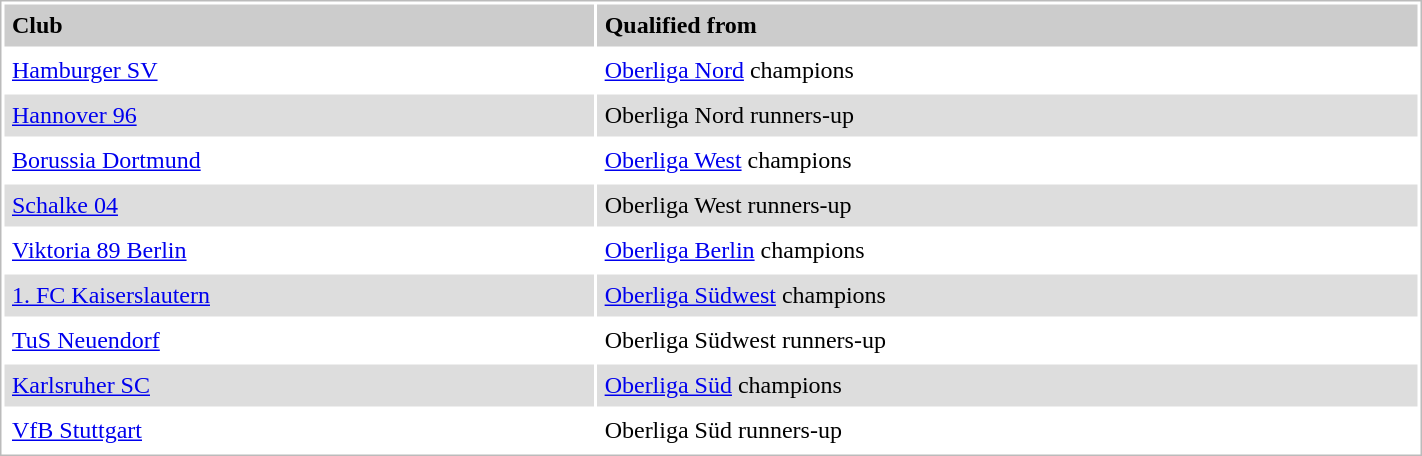<table style="border:1px solid #bbb;background:#fff;" cellpadding="5" cellspacing="2" width="75%">
<tr style="background:#ccc;font-weight:bold">
<td>Club</td>
<td>Qualified from</td>
</tr>
<tr>
<td><a href='#'>Hamburger SV</a></td>
<td><a href='#'>Oberliga Nord</a> champions</td>
</tr>
<tr style="background:#ddd">
<td><a href='#'>Hannover 96</a></td>
<td>Oberliga Nord runners-up</td>
</tr>
<tr>
<td><a href='#'>Borussia Dortmund</a></td>
<td><a href='#'>Oberliga West</a> champions</td>
</tr>
<tr style="background:#ddd">
<td><a href='#'>Schalke 04</a></td>
<td>Oberliga West runners-up</td>
</tr>
<tr>
<td><a href='#'>Viktoria 89 Berlin</a></td>
<td><a href='#'>Oberliga Berlin</a> champions</td>
</tr>
<tr style="background:#ddd">
<td><a href='#'>1. FC Kaiserslautern</a></td>
<td><a href='#'>Oberliga Südwest</a> champions</td>
</tr>
<tr>
<td><a href='#'>TuS Neuendorf</a></td>
<td>Oberliga Südwest runners-up</td>
</tr>
<tr style="background:#ddd">
<td><a href='#'>Karlsruher SC</a></td>
<td><a href='#'>Oberliga Süd</a> champions</td>
</tr>
<tr>
<td><a href='#'>VfB Stuttgart</a></td>
<td>Oberliga Süd runners-up</td>
</tr>
</table>
